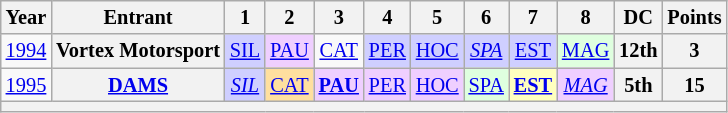<table class="wikitable" style="text-align:center; font-size:85%">
<tr>
<th>Year</th>
<th>Entrant</th>
<th>1</th>
<th>2</th>
<th>3</th>
<th>4</th>
<th>5</th>
<th>6</th>
<th>7</th>
<th>8</th>
<th>DC</th>
<th>Points</th>
</tr>
<tr>
<td><a href='#'>1994</a></td>
<th nowrap>Vortex Motorsport</th>
<td style="background:#CFCFFF;"><a href='#'>SIL</a><br></td>
<td style="background:#EFCFFF;"><a href='#'>PAU</a><br></td>
<td><a href='#'>CAT</a><br></td>
<td style="background:#CFCFFF;"><a href='#'>PER</a><br></td>
<td style="background:#CFCFFF;"><a href='#'>HOC</a><br></td>
<td style="background:#CFCFFF;"><em><a href='#'>SPA</a></em><br></td>
<td style="background:#CFCFFF;"><a href='#'>EST</a><br></td>
<td style="background:#DFFFDF;"><a href='#'>MAG</a><br></td>
<th>12th</th>
<th>3</th>
</tr>
<tr>
<td><a href='#'>1995</a></td>
<th><a href='#'>DAMS</a></th>
<td style="background:#CFCFFF;"><em><a href='#'>SIL</a></em><br></td>
<td style="background:#FFDF9F;"><a href='#'>CAT</a><br></td>
<td style="background:#EFCFFF;"><strong><a href='#'>PAU</a></strong><br></td>
<td style="background:#EFCFFF;"><a href='#'>PER</a><br></td>
<td style="background:#EFCFFF;"><a href='#'>HOC</a><br></td>
<td style="background:#DFFFDF;"><a href='#'>SPA</a><br></td>
<td style="background:#FFFFBF;"><strong><a href='#'>EST</a></strong><br></td>
<td style="background:#EFCFFF;"><em><a href='#'>MAG</a></em><br></td>
<th>5th</th>
<th>15</th>
</tr>
<tr>
<th colspan="12"></th>
</tr>
</table>
